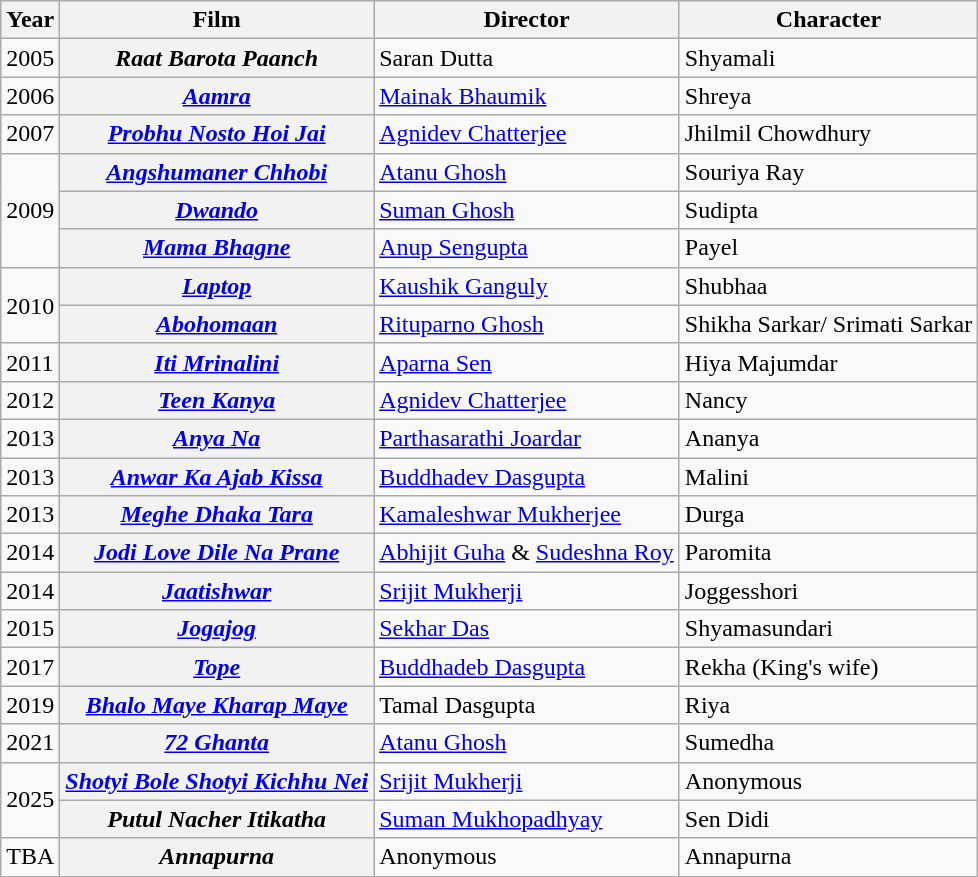<table class="wikitable sortable">
<tr>
<th>Year</th>
<th>Film</th>
<th>Director</th>
<th>Character</th>
</tr>
<tr>
<td>2005</td>
<th><em>Raat Barota Paanch</em></th>
<td>Saran Dutta</td>
<td>Shyamali</td>
</tr>
<tr>
<td>2006</td>
<th><em><a href='#'>Aamra</a></em></th>
<td><a href='#'>Mainak Bhaumik</a></td>
<td>Shreya</td>
</tr>
<tr>
<td>2007</td>
<th><em><a href='#'>Probhu Nosto Hoi Jai</a></em></th>
<td><a href='#'>Agnidev Chatterjee</a></td>
<td>Jhilmil Chowdhury</td>
</tr>
<tr>
<td rowspan=3>2009</td>
<th><em><a href='#'>Angshumaner Chhobi</a></em></th>
<td><a href='#'>Atanu Ghosh</a></td>
<td>Souriya Ray</td>
</tr>
<tr>
<th><em><a href='#'>Dwando</a></em></th>
<td><a href='#'>Suman Ghosh</a></td>
<td>Sudipta</td>
</tr>
<tr>
<th><em><a href='#'>Mama Bhagne</a></em></th>
<td><a href='#'>Anup Sengupta</a></td>
<td>Payel</td>
</tr>
<tr>
<td rowspan=2>2010</td>
<th><em><a href='#'>Laptop</a></em></th>
<td><a href='#'>Kaushik Ganguly</a></td>
<td>Shubhaa</td>
</tr>
<tr>
<th><em><a href='#'>Abohomaan</a></em></th>
<td><a href='#'>Rituparno Ghosh</a></td>
<td>Shikha Sarkar/ Srimati Sarkar</td>
</tr>
<tr>
<td rowspan=1>2011</td>
<th><em><a href='#'>Iti Mrinalini</a></em></th>
<td><a href='#'>Aparna Sen</a></td>
<td>Hiya Majumdar</td>
</tr>
<tr>
<td>2012</td>
<th><em><a href='#'>Teen Kanya</a></em></th>
<td><a href='#'>Agnidev Chatterjee</a></td>
<td>Nancy</td>
</tr>
<tr>
<td>2013</td>
<th><em><a href='#'>Anya Na </a></em></th>
<td><a href='#'>Parthasarathi Joardar</a></td>
<td>Ananya</td>
</tr>
<tr>
<td>2013</td>
<th><em><a href='#'>Anwar Ka Ajab Kissa</a></em></th>
<td><a href='#'>Buddhadev Dasgupta</a></td>
<td>Malini</td>
</tr>
<tr>
<td>2013</td>
<th><em><a href='#'>Meghe Dhaka Tara</a></em></th>
<td><a href='#'>Kamaleshwar Mukherjee</a></td>
<td>Durga</td>
</tr>
<tr>
<td>2014</td>
<th><em><a href='#'>Jodi Love Dile Na Prane</a></em></th>
<td><a href='#'>Abhijit Guha</a> & <a href='#'>Sudeshna Roy</a></td>
<td>Paromita</td>
</tr>
<tr>
<td>2014</td>
<th><em><a href='#'>Jaatishwar</a></em></th>
<td><a href='#'>Srijit Mukherji</a></td>
<td>Joggesshori</td>
</tr>
<tr>
<td>2015</td>
<th><em><a href='#'>Jogajog</a></em></th>
<td><a href='#'>Sekhar Das</a></td>
<td>Shyamasundari</td>
</tr>
<tr>
<td>2017</td>
<th><em><a href='#'>Tope</a></em></th>
<td><a href='#'>Buddhadeb Dasgupta</a></td>
<td>Rekha (King's wife)</td>
</tr>
<tr>
<td>2019</td>
<th><em><a href='#'>Bhalo Maye Kharap Maye</a></em></th>
<td>Tamal Dasgupta</td>
<td>Riya</td>
</tr>
<tr>
<td>2021</td>
<th><em><a href='#'>72 Ghanta</a></em></th>
<td><a href='#'>Atanu Ghosh</a></td>
<td>Sumedha</td>
</tr>
<tr>
<td rowspan=2>2025</td>
<th><em><a href='#'>Shotyi Bole Shotyi Kichhu Nei</a></em></th>
<td><a href='#'>Srijit Mukherji</a></td>
<td>Anonymous</td>
</tr>
<tr>
<th><em>Putul Nacher Itikatha</em></th>
<td><a href='#'>Suman Mukhopadhyay</a></td>
<td>Sen Didi</td>
</tr>
<tr>
<td>TBA</td>
<th><em>Annapurna </em></th>
<td>Anonymous</td>
<td>Annapurna</td>
</tr>
</table>
